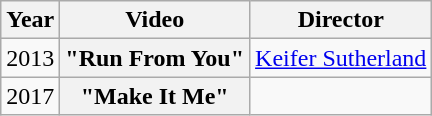<table class="wikitable">
<tr>
<th>Year</th>
<th>Video</th>
<th>Director</th>
</tr>
<tr>
<td>2013</td>
<th>"Run From You"</th>
<td><a href='#'>Keifer Sutherland</a></td>
</tr>
<tr>
<td>2017</td>
<th>"Make It Me"</th>
<td></td>
</tr>
</table>
